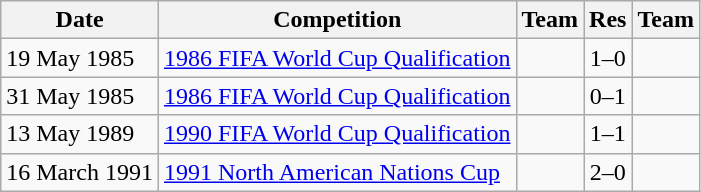<table class="wikitable">
<tr>
<th>Date</th>
<th>Competition</th>
<th>Team</th>
<th>Res</th>
<th>Team</th>
</tr>
<tr>
<td>19 May 1985</td>
<td><a href='#'>1986 FIFA World Cup Qualification</a></td>
<td></td>
<td align=center>1–0</td>
<td></td>
</tr>
<tr>
<td>31 May 1985</td>
<td><a href='#'>1986 FIFA World Cup Qualification</a></td>
<td></td>
<td align=center>0–1</td>
<td></td>
</tr>
<tr>
<td>13 May 1989</td>
<td><a href='#'>1990 FIFA World Cup Qualification</a></td>
<td></td>
<td align=center>1–1</td>
<td></td>
</tr>
<tr>
<td>16 March 1991</td>
<td><a href='#'>1991 North American Nations Cup</a></td>
<td></td>
<td align=center>2–0</td>
<td></td>
</tr>
</table>
